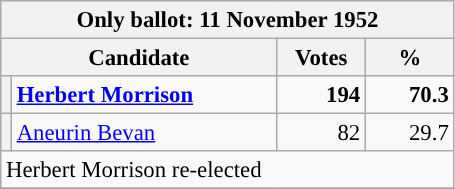<table class=wikitable style="font-size:95%;">
<tr>
<th colspan="4">Only ballot: 11 November 1952</th>
</tr>
<tr>
<th colspan="2" style="width: 170px">Candidate</th>
<th style="width: 52px">Votes</th>
<th style="width: 52px">%</th>
</tr>
<tr>
<th style="background-color: "></th>
<td style="width: 170px"><strong><a href='#'>Herbert Morrison</a></strong></td>
<td align="right"><strong>194</strong></td>
<td align="right"><strong>70.3</strong></td>
</tr>
<tr>
<th style="background-color: "></th>
<td style="width: 170px"><a href='#'>Aneurin Bevan</a></td>
<td align="right">82</td>
<td align="right">29.7</td>
</tr>
<tr>
<td colspan="4">Herbert Morrison re-elected</td>
</tr>
<tr>
</tr>
</table>
